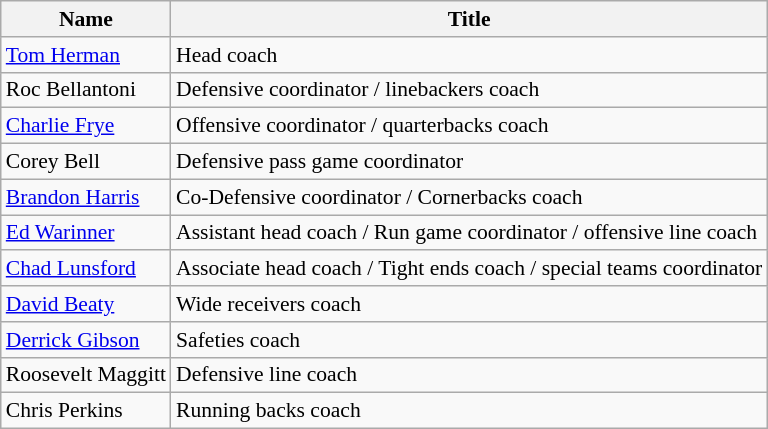<table class="wikitable" border="1" style="font-size:90%;">
<tr>
<th>Name</th>
<th>Title</th>
</tr>
<tr>
<td><a href='#'>Tom Herman</a></td>
<td>Head coach</td>
</tr>
<tr>
<td>Roc Bellantoni</td>
<td>Defensive coordinator / linebackers coach</td>
</tr>
<tr>
<td><a href='#'>Charlie Frye</a></td>
<td>Offensive coordinator / quarterbacks coach</td>
</tr>
<tr>
<td>Corey Bell</td>
<td>Defensive pass game coordinator</td>
</tr>
<tr>
<td><a href='#'>Brandon Harris</a></td>
<td>Co-Defensive coordinator / Cornerbacks coach</td>
</tr>
<tr>
<td><a href='#'>Ed Warinner</a></td>
<td>Assistant head coach / Run game coordinator / offensive line coach</td>
</tr>
<tr>
<td><a href='#'>Chad Lunsford</a></td>
<td>Associate head coach / Tight ends coach / special teams coordinator</td>
</tr>
<tr>
<td><a href='#'>David Beaty</a></td>
<td>Wide receivers coach</td>
</tr>
<tr>
<td><a href='#'>Derrick Gibson</a></td>
<td>Safeties coach</td>
</tr>
<tr>
<td>Roosevelt Maggitt</td>
<td>Defensive line coach</td>
</tr>
<tr>
<td>Chris Perkins</td>
<td>Running backs coach</td>
</tr>
</table>
